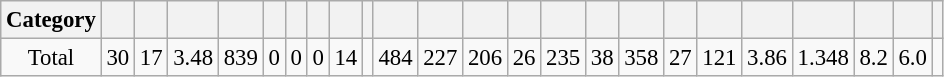<table class="wikitable"  style="font-size: 95%; text-align:center;">
<tr>
<th>Category</th>
<th></th>
<th></th>
<th></th>
<th></th>
<th></th>
<th></th>
<th></th>
<th></th>
<th></th>
<th></th>
<th></th>
<th></th>
<th></th>
<th></th>
<th></th>
<th></th>
<th></th>
<th></th>
<th></th>
<th></th>
<th></th>
<th></th>
<th></th>
</tr>
<tr>
<td>Total</td>
<td>30</td>
<td>17</td>
<td>3.48</td>
<td>839</td>
<td>0</td>
<td>0</td>
<td>0</td>
<td>14</td>
<td></td>
<td>484</td>
<td>227</td>
<td>206</td>
<td>26</td>
<td>235</td>
<td>38</td>
<td>358</td>
<td>27</td>
<td>121</td>
<td>3.86</td>
<td>1.348</td>
<td>8.2</td>
<td>6.0</td>
<td></td>
</tr>
</table>
